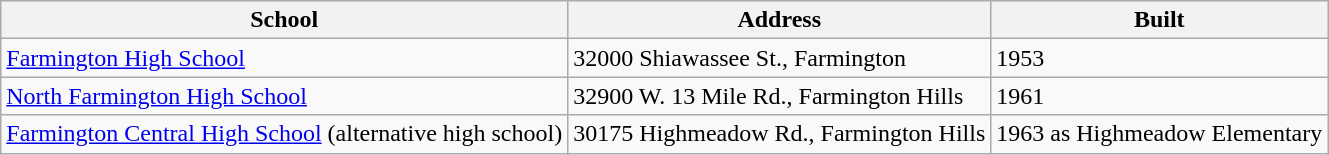<table class="wikitable">
<tr>
<th>School</th>
<th>Address</th>
<th>Built</th>
</tr>
<tr>
<td><a href='#'>Farmington High School</a></td>
<td>32000 Shiawassee St., Farmington</td>
<td>1953</td>
</tr>
<tr>
<td><a href='#'>North Farmington High School</a></td>
<td>32900 W. 13 Mile Rd., Farmington Hills</td>
<td>1961</td>
</tr>
<tr>
<td><a href='#'>Farmington Central High School</a> (alternative high school)</td>
<td>30175 Highmeadow Rd., Farmington Hills</td>
<td>1963 as Highmeadow Elementary</td>
</tr>
</table>
